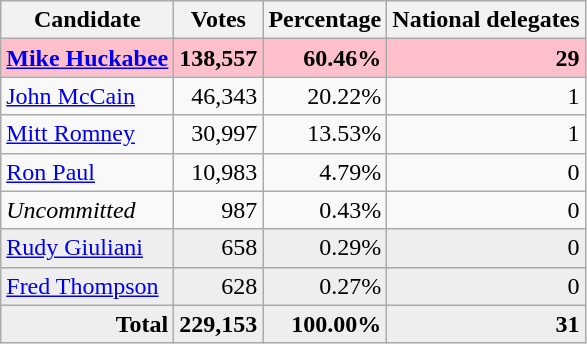<table class="wikitable" style="text-align:right;">
<tr>
<th>Candidate</th>
<th>Votes</th>
<th>Percentage</th>
<th>National delegates</th>
</tr>
<tr style="background:pink;">
<td style="text-align:left;"><strong><a href='#'>Mike Huckabee</a></strong></td>
<td><strong>138,557</strong></td>
<td><strong>60.46%</strong></td>
<td><strong>29</strong></td>
</tr>
<tr>
<td style="text-align:left;"><a href='#'>John McCain</a></td>
<td>46,343</td>
<td>20.22%</td>
<td>1</td>
</tr>
<tr>
<td style="text-align:left;"><a href='#'>Mitt Romney</a></td>
<td>30,997</td>
<td>13.53%</td>
<td>1</td>
</tr>
<tr>
<td style="text-align:left;"><a href='#'>Ron Paul</a></td>
<td>10,983</td>
<td>4.79%</td>
<td>0</td>
</tr>
<tr>
<td style="text-align:left;"><em>Uncommitted</em></td>
<td>987</td>
<td>0.43%</td>
<td>0</td>
</tr>
<tr style="background:#eee;">
<td style="text-align:left;"><a href='#'>Rudy Giuliani</a></td>
<td>658</td>
<td>0.29%</td>
<td>0</td>
</tr>
<tr style="background:#eee;">
<td style="text-align:left;"><a href='#'>Fred Thompson</a></td>
<td>628</td>
<td>0.27%</td>
<td>0</td>
</tr>
<tr style="background:#eee;">
<td><strong>Total</strong></td>
<td><strong>229,153</strong></td>
<td><strong>100.00%</strong></td>
<td><strong>31</strong></td>
</tr>
</table>
